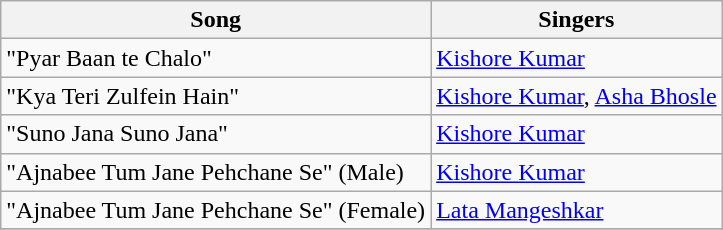<table class="wikitable">
<tr>
<th>Song</th>
<th>Singers</th>
</tr>
<tr>
<td>"Pyar Baan te Chalo"</td>
<td><a href='#'>Kishore Kumar</a></td>
</tr>
<tr>
<td>"Kya Teri Zulfein Hain"</td>
<td><a href='#'>Kishore Kumar</a>, <a href='#'>Asha Bhosle</a></td>
</tr>
<tr>
<td>"Suno Jana Suno Jana"</td>
<td><a href='#'>Kishore Kumar</a></td>
</tr>
<tr>
<td>"Ajnabee Tum Jane Pehchane Se" (Male)</td>
<td><a href='#'>Kishore Kumar</a></td>
</tr>
<tr>
<td>"Ajnabee Tum Jane Pehchane Se" (Female)</td>
<td><a href='#'>Lata Mangeshkar</a></td>
</tr>
<tr>
</tr>
</table>
